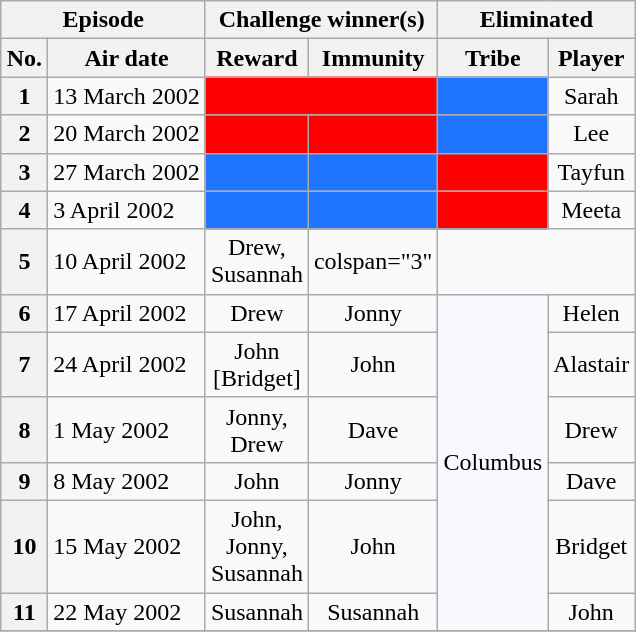<table class="wikitable nowrap" style="margin:auto; text-align:center">
<tr>
<th colspan="2">Episode</th>
<th colspan="2">Challenge winner(s)</th>
<th colspan="2">Eliminated</th>
</tr>
<tr>
<th>No.</th>
<th>Air date</th>
<th>Reward</th>
<th>Immunity</th>
<th>Tribe</th>
<th>Player</th>
</tr>
<tr>
<th>1</th>
<td align="left">13 March 2002</td>
<td colspan="2" bgcolor=#ff0000></td>
<td bgcolor=#1f75fe></td>
<td>Sarah</td>
</tr>
<tr>
<th>2</th>
<td align="left">20 March 2002</td>
<td bgcolor=#ff0000></td>
<td bgcolor=#ff0000></td>
<td bgcolor=#1F75FE></td>
<td>Lee</td>
</tr>
<tr>
<th>3</th>
<td align="left">27 March 2002</td>
<td bgcolor=#1F75FE></td>
<td bgcolor=#1F75FE></td>
<td bgcolor=#ff0000></td>
<td>Tayfun</td>
</tr>
<tr>
<th>4</th>
<td align="left">3 April 2002</td>
<td bgcolor=#1F75FE></td>
<td bgcolor=#1F75FE></td>
<td bgcolor=#ff0000></td>
<td>Meeta</td>
</tr>
<tr>
<th>5</th>
<td align="left">10 April 2002</td>
<td>Drew,<br>Susannah</td>
<td>colspan="3" </td>
</tr>
<tr>
<th>6</th>
<td align="left">17 April 2002</td>
<td>Drew</td>
<td>Jonny</td>
<td rowspan="6" bgcolor=#F8F8FF>Columbus</td>
<td>Helen</td>
</tr>
<tr>
<th>7</th>
<td align="left">24 April 2002</td>
<td>John<br>[Bridget]</td>
<td>John</td>
<td>Alastair</td>
</tr>
<tr>
<th>8</th>
<td align="left">1 May 2002</td>
<td>Jonny,<br>Drew</td>
<td>Dave</td>
<td>Drew</td>
</tr>
<tr>
<th>9</th>
<td align="left">8 May 2002</td>
<td>John</td>
<td>Jonny</td>
<td>Dave</td>
</tr>
<tr>
<th>10</th>
<td align="left">15 May 2002</td>
<td>John,<br>Jonny,<br>Susannah</td>
<td>John</td>
<td>Bridget</td>
</tr>
<tr>
<th>11</th>
<td align="left">22 May 2002</td>
<td>Susannah</td>
<td>Susannah</td>
<td>John</td>
</tr>
<tr>
</tr>
</table>
